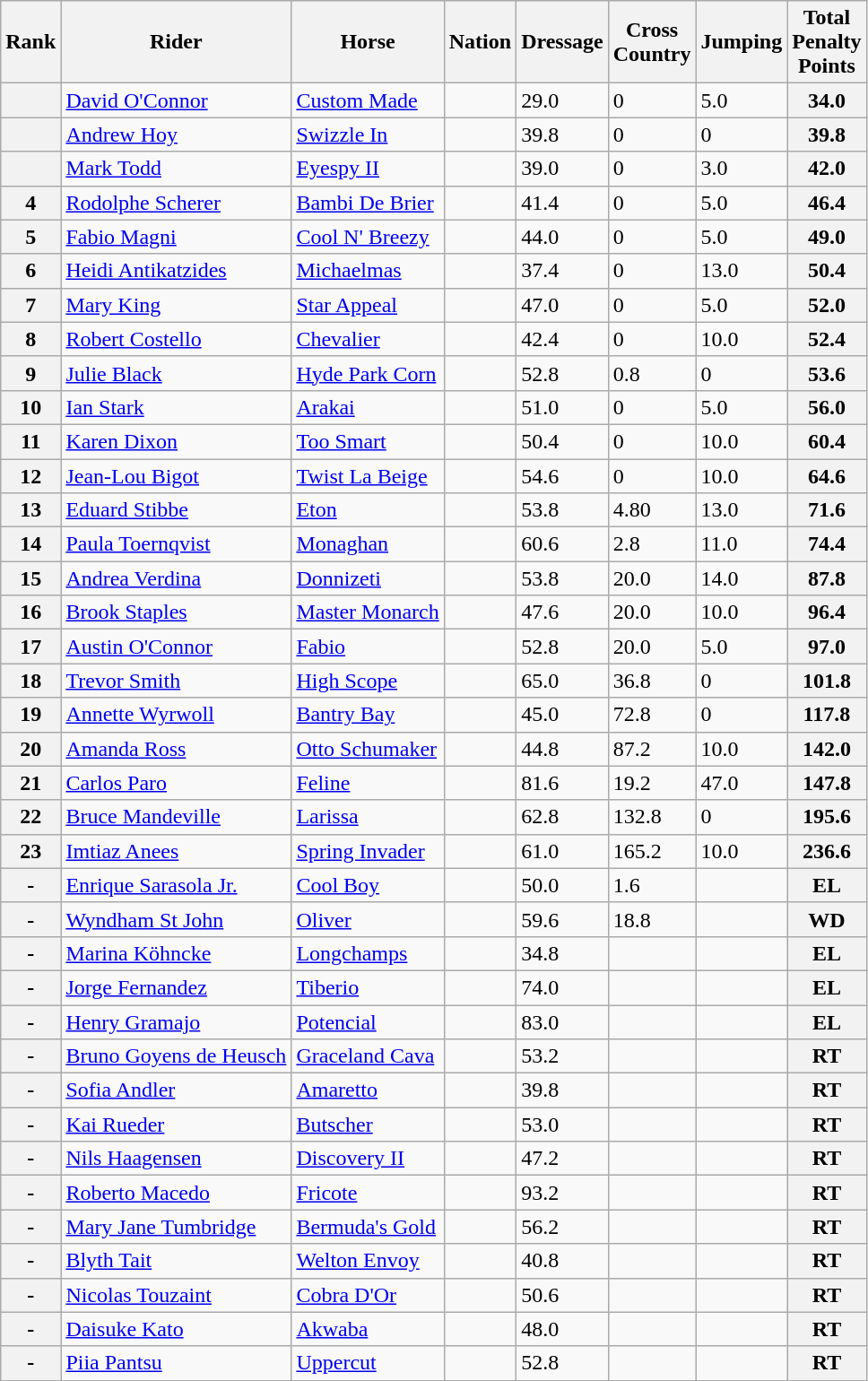<table class="wikitable sortable">
<tr>
<th><strong>Rank</strong></th>
<th><strong>Rider</strong></th>
<th><strong>Horse</strong></th>
<th><strong>Nation</strong></th>
<th><strong>Dressage</strong></th>
<th><strong>Cross <br>Country</strong></th>
<th><strong>Jumping</strong></th>
<th><strong>Total <br>Penalty <br> Points</strong></th>
</tr>
<tr>
<th></th>
<td><a href='#'>David O'Connor</a></td>
<td><a href='#'>Custom Made</a></td>
<td></td>
<td>29.0</td>
<td>0</td>
<td>5.0</td>
<th>34.0</th>
</tr>
<tr>
<th></th>
<td><a href='#'>Andrew Hoy</a></td>
<td><a href='#'>Swizzle In</a></td>
<td></td>
<td>39.8</td>
<td>0</td>
<td>0</td>
<th>39.8</th>
</tr>
<tr>
<th></th>
<td><a href='#'>Mark Todd</a></td>
<td><a href='#'>Eyespy II</a></td>
<td></td>
<td>39.0</td>
<td>0</td>
<td>3.0</td>
<th>42.0</th>
</tr>
<tr>
<th>4</th>
<td><a href='#'>Rodolphe Scherer</a></td>
<td><a href='#'>Bambi De Brier</a></td>
<td></td>
<td>41.4</td>
<td>0</td>
<td>5.0</td>
<th>46.4</th>
</tr>
<tr>
<th>5</th>
<td><a href='#'>Fabio Magni</a></td>
<td><a href='#'>Cool N' Breezy</a></td>
<td></td>
<td>44.0</td>
<td>0</td>
<td>5.0</td>
<th>49.0</th>
</tr>
<tr>
<th>6</th>
<td><a href='#'>Heidi Antikatzides</a></td>
<td><a href='#'>Michaelmas</a></td>
<td></td>
<td>37.4</td>
<td>0</td>
<td>13.0</td>
<th>50.4</th>
</tr>
<tr>
<th>7</th>
<td><a href='#'>Mary King</a></td>
<td><a href='#'>Star Appeal</a></td>
<td></td>
<td>47.0</td>
<td>0</td>
<td>5.0</td>
<th>52.0</th>
</tr>
<tr>
<th>8</th>
<td><a href='#'>Robert Costello</a></td>
<td><a href='#'>Chevalier</a></td>
<td></td>
<td>42.4</td>
<td>0</td>
<td>10.0</td>
<th>52.4</th>
</tr>
<tr>
<th>9</th>
<td><a href='#'>Julie Black</a></td>
<td><a href='#'>Hyde Park Corn</a></td>
<td></td>
<td>52.8</td>
<td>0.8</td>
<td>0</td>
<th>53.6</th>
</tr>
<tr>
<th>10</th>
<td><a href='#'>Ian Stark</a></td>
<td><a href='#'>Arakai</a></td>
<td></td>
<td>51.0</td>
<td>0</td>
<td>5.0</td>
<th>56.0</th>
</tr>
<tr>
<th>11</th>
<td><a href='#'>Karen Dixon</a></td>
<td><a href='#'>Too Smart</a></td>
<td></td>
<td>50.4</td>
<td>0</td>
<td>10.0</td>
<th>60.4</th>
</tr>
<tr>
<th>12</th>
<td><a href='#'>Jean-Lou Bigot</a></td>
<td><a href='#'>Twist La Beige</a></td>
<td></td>
<td>54.6</td>
<td>0</td>
<td>10.0</td>
<th>64.6</th>
</tr>
<tr>
<th>13</th>
<td><a href='#'>Eduard Stibbe</a></td>
<td><a href='#'>Eton</a></td>
<td></td>
<td>53.8</td>
<td>4.80</td>
<td>13.0</td>
<th>71.6</th>
</tr>
<tr>
<th>14</th>
<td><a href='#'>Paula Toernqvist</a></td>
<td><a href='#'>Monaghan</a></td>
<td></td>
<td>60.6</td>
<td>2.8</td>
<td>11.0</td>
<th>74.4</th>
</tr>
<tr>
<th>15</th>
<td><a href='#'>Andrea Verdina</a></td>
<td><a href='#'>Donnizeti</a></td>
<td></td>
<td>53.8</td>
<td>20.0</td>
<td>14.0</td>
<th>87.8</th>
</tr>
<tr>
<th>16</th>
<td><a href='#'>Brook Staples</a></td>
<td><a href='#'>Master Monarch</a></td>
<td></td>
<td>47.6</td>
<td>20.0</td>
<td>10.0</td>
<th>96.4</th>
</tr>
<tr>
<th>17</th>
<td><a href='#'>Austin O'Connor</a></td>
<td><a href='#'>Fabio</a></td>
<td></td>
<td>52.8</td>
<td>20.0</td>
<td>5.0</td>
<th>97.0</th>
</tr>
<tr>
<th>18</th>
<td><a href='#'>Trevor Smith</a></td>
<td><a href='#'>High Scope</a></td>
<td></td>
<td>65.0</td>
<td>36.8</td>
<td>0</td>
<th>101.8</th>
</tr>
<tr>
<th>19</th>
<td><a href='#'>Annette Wyrwoll</a></td>
<td><a href='#'>Bantry Bay</a></td>
<td></td>
<td>45.0</td>
<td>72.8</td>
<td>0</td>
<th>117.8</th>
</tr>
<tr>
<th>20</th>
<td><a href='#'>Amanda Ross</a></td>
<td><a href='#'>Otto Schumaker</a></td>
<td></td>
<td>44.8</td>
<td>87.2</td>
<td>10.0</td>
<th>142.0</th>
</tr>
<tr>
<th>21</th>
<td><a href='#'>Carlos Paro</a></td>
<td><a href='#'>Feline</a></td>
<td></td>
<td>81.6</td>
<td>19.2</td>
<td>47.0</td>
<th>147.8</th>
</tr>
<tr>
<th>22</th>
<td><a href='#'>Bruce Mandeville</a></td>
<td><a href='#'>Larissa</a></td>
<td></td>
<td>62.8</td>
<td>132.8</td>
<td>0</td>
<th>195.6</th>
</tr>
<tr>
<th>23</th>
<td><a href='#'>Imtiaz Anees</a></td>
<td><a href='#'>Spring Invader</a></td>
<td></td>
<td>61.0</td>
<td>165.2</td>
<td>10.0</td>
<th>236.6</th>
</tr>
<tr>
<th>-</th>
<td><a href='#'>Enrique Sarasola Jr.</a></td>
<td><a href='#'>Cool Boy</a></td>
<td></td>
<td>50.0</td>
<td>1.6</td>
<td></td>
<th><strong>EL</strong></th>
</tr>
<tr>
<th>-</th>
<td><a href='#'>Wyndham St John</a></td>
<td><a href='#'>Oliver</a></td>
<td></td>
<td>59.6</td>
<td>18.8</td>
<td></td>
<th><strong>WD</strong></th>
</tr>
<tr>
<th>-</th>
<td><a href='#'>Marina Köhncke</a></td>
<td><a href='#'>Longchamps</a></td>
<td></td>
<td>34.8</td>
<td></td>
<td></td>
<th>EL</th>
</tr>
<tr>
<th>-</th>
<td><a href='#'>Jorge Fernandez</a></td>
<td><a href='#'>Tiberio</a></td>
<td></td>
<td>74.0</td>
<td></td>
<td></td>
<th>EL</th>
</tr>
<tr>
<th>-</th>
<td><a href='#'>Henry Gramajo</a></td>
<td><a href='#'>Potencial</a></td>
<td></td>
<td>83.0</td>
<td></td>
<td></td>
<th>EL</th>
</tr>
<tr>
<th>-</th>
<td><a href='#'>Bruno Goyens de Heusch</a></td>
<td><a href='#'>Graceland Cava</a></td>
<td></td>
<td>53.2</td>
<td></td>
<td></td>
<th>RT</th>
</tr>
<tr>
<th>-</th>
<td><a href='#'>Sofia Andler</a></td>
<td><a href='#'>Amaretto</a></td>
<td></td>
<td>39.8</td>
<td></td>
<td></td>
<th>RT</th>
</tr>
<tr>
<th>-</th>
<td><a href='#'>Kai Rueder</a></td>
<td><a href='#'>Butscher</a></td>
<td></td>
<td>53.0</td>
<td></td>
<td></td>
<th>RT</th>
</tr>
<tr>
<th>-</th>
<td><a href='#'>Nils Haagensen</a></td>
<td><a href='#'>Discovery II</a></td>
<td></td>
<td>47.2</td>
<td></td>
<td></td>
<th>RT</th>
</tr>
<tr>
<th>-</th>
<td><a href='#'>Roberto Macedo</a></td>
<td><a href='#'>Fricote</a></td>
<td></td>
<td>93.2</td>
<td></td>
<td></td>
<th>RT</th>
</tr>
<tr>
<th>-</th>
<td><a href='#'>Mary Jane Tumbridge</a></td>
<td><a href='#'>Bermuda's Gold</a></td>
<td></td>
<td>56.2</td>
<td></td>
<td></td>
<th>RT</th>
</tr>
<tr>
<th>-</th>
<td><a href='#'>Blyth Tait</a></td>
<td><a href='#'>Welton Envoy</a></td>
<td></td>
<td>40.8</td>
<td></td>
<td></td>
<th>RT</th>
</tr>
<tr>
<th>-</th>
<td><a href='#'>Nicolas Touzaint</a></td>
<td><a href='#'>Cobra D'Or</a></td>
<td></td>
<td>50.6</td>
<td></td>
<td></td>
<th>RT</th>
</tr>
<tr>
<th>-</th>
<td><a href='#'>Daisuke Kato</a></td>
<td><a href='#'>Akwaba</a></td>
<td></td>
<td>48.0</td>
<td></td>
<td></td>
<th>RT</th>
</tr>
<tr>
<th>-</th>
<td><a href='#'>Piia Pantsu</a></td>
<td><a href='#'>Uppercut</a></td>
<td></td>
<td>52.8</td>
<td></td>
<td></td>
<th>RT</th>
</tr>
</table>
